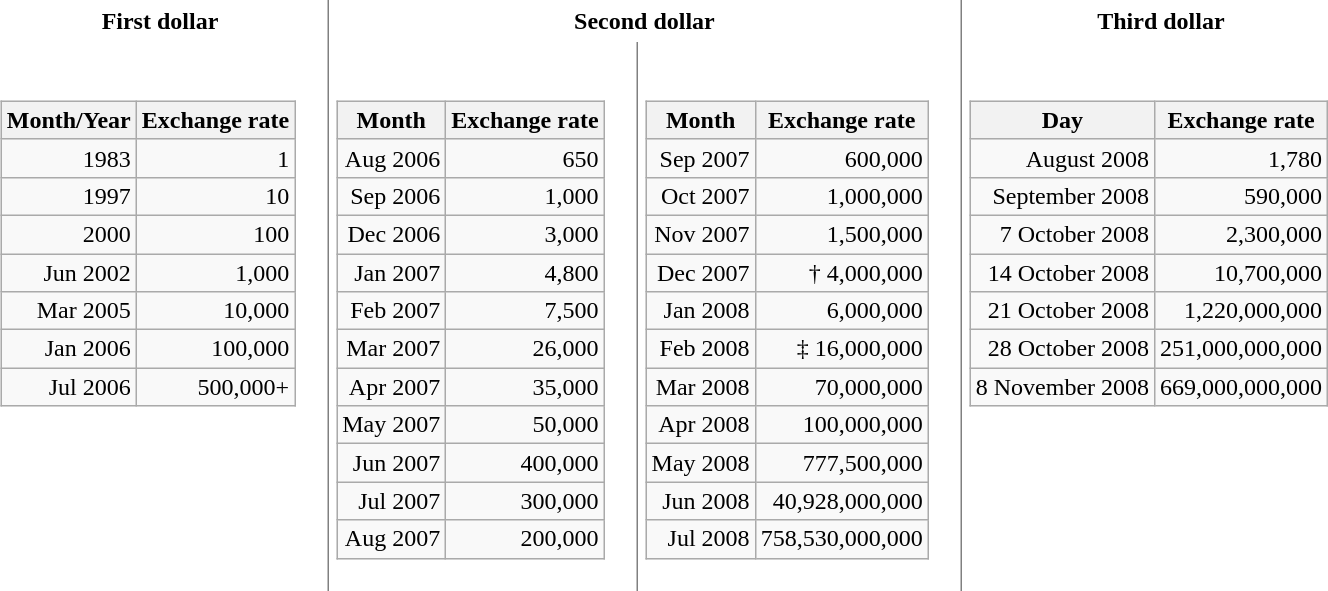<table cellpadding="5" rules="cols">
<tr>
<th>First dollar</th>
<th colspan="2">Second dollar</th>
<th>Third dollar</th>
</tr>
<tr valign="top">
<td><br><table class="wikitable" style="text-align:right">
<tr>
<th>Month/Year</th>
<th>Exchange rate</th>
</tr>
<tr>
<td>1983</td>
<td>1</td>
</tr>
<tr>
<td>1997</td>
<td>10</td>
</tr>
<tr>
<td>2000</td>
<td>100</td>
</tr>
<tr>
<td>Jun 2002</td>
<td>1,000</td>
</tr>
<tr>
<td>Mar 2005</td>
<td>10,000</td>
</tr>
<tr>
<td>Jan 2006</td>
<td>100,000</td>
</tr>
<tr>
<td>Jul 2006</td>
<td>500,000+</td>
</tr>
</table>
</td>
<td><br><table class="wikitable" style="text-align:right">
<tr>
<th>Month</th>
<th>Exchange rate</th>
</tr>
<tr>
<td>Aug 2006</td>
<td>650</td>
</tr>
<tr>
<td>Sep 2006</td>
<td>1,000</td>
</tr>
<tr>
<td>Dec 2006</td>
<td>3,000</td>
</tr>
<tr>
<td>Jan 2007</td>
<td>4,800</td>
</tr>
<tr>
<td>Feb 2007</td>
<td>7,500</td>
</tr>
<tr>
<td>Mar 2007</td>
<td>26,000</td>
</tr>
<tr>
<td>Apr 2007</td>
<td>35,000</td>
</tr>
<tr>
<td>May 2007</td>
<td>50,000</td>
</tr>
<tr>
<td>Jun 2007</td>
<td>400,000</td>
</tr>
<tr>
<td>Jul 2007</td>
<td>300,000</td>
</tr>
<tr>
<td>Aug 2007</td>
<td>200,000</td>
</tr>
</table>
</td>
<td><br><table class="wikitable" style="text-align:right">
<tr>
<th>Month</th>
<th>Exchange rate</th>
</tr>
<tr>
<td>Sep 2007</td>
<td>600,000</td>
</tr>
<tr>
<td>Oct 2007</td>
<td>1,000,000</td>
</tr>
<tr>
<td>Nov 2007</td>
<td>1,500,000</td>
</tr>
<tr>
<td>Dec 2007</td>
<td>† 4,000,000</td>
</tr>
<tr>
<td>Jan 2008</td>
<td>6,000,000</td>
</tr>
<tr>
<td>Feb 2008</td>
<td>‡ 16,000,000</td>
</tr>
<tr>
<td>Mar 2008</td>
<td>70,000,000</td>
</tr>
<tr>
<td>Apr 2008</td>
<td>100,000,000</td>
</tr>
<tr>
<td>May 2008</td>
<td>777,500,000</td>
</tr>
<tr>
<td>Jun 2008</td>
<td>40,928,000,000</td>
</tr>
<tr>
<td>Jul 2008</td>
<td>758,530,000,000</td>
</tr>
</table>
</td>
<td><br><table class="wikitable" style="text-align:right">
<tr>
<th>Day</th>
<th>Exchange rate</th>
</tr>
<tr>
<td>August 2008</td>
<td>1,780</td>
</tr>
<tr>
<td>September 2008</td>
<td>590,000</td>
</tr>
<tr>
<td>7 October 2008</td>
<td>2,300,000</td>
</tr>
<tr>
<td>14 October 2008</td>
<td>10,700,000</td>
</tr>
<tr>
<td>21 October 2008</td>
<td>1,220,000,000</td>
</tr>
<tr>
<td>28 October 2008</td>
<td>251,000,000,000</td>
</tr>
<tr>
<td>8 November 2008</td>
<td>669,000,000,000</td>
</tr>
</table>
</td>
</tr>
</table>
